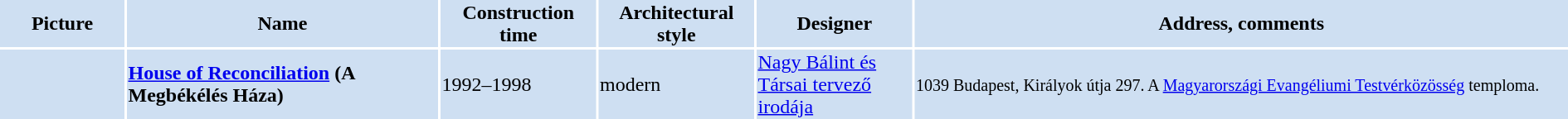<table width="100%">
<tr>
<th bgcolor="#CEDFF2" width="8%">Picture</th>
<th bgcolor="#CEDFF2" width="20%">Name</th>
<th bgcolor="#CEDFF2" width="10%">Construction time</th>
<th bgcolor="#CEDFF2" width="10%">Architectural style</th>
<th bgcolor="#CEDFF2" width="10%">Designer</th>
<th bgcolor="#CEDFF2" width="42%">Address, comments</th>
</tr>
<tr>
<td bgcolor="#CEDFF2"></td>
<td bgcolor="#CEDFF2"><strong><a href='#'>House of Reconciliation</a> (A Megbékélés Háza)</strong></td>
<td bgcolor="#CEDFF2">1992–1998</td>
<td bgcolor="#CEDFF2">modern</td>
<td bgcolor="#CEDFF2"><a href='#'>Nagy Bálint és Társai tervező irodája</a></td>
<td bgcolor="#CEDFF2"><small>1039 Budapest, Királyok útja 297. A <a href='#'>Magyarországi Evangéliumi Testvérközösség</a> temploma.</small></td>
</tr>
</table>
